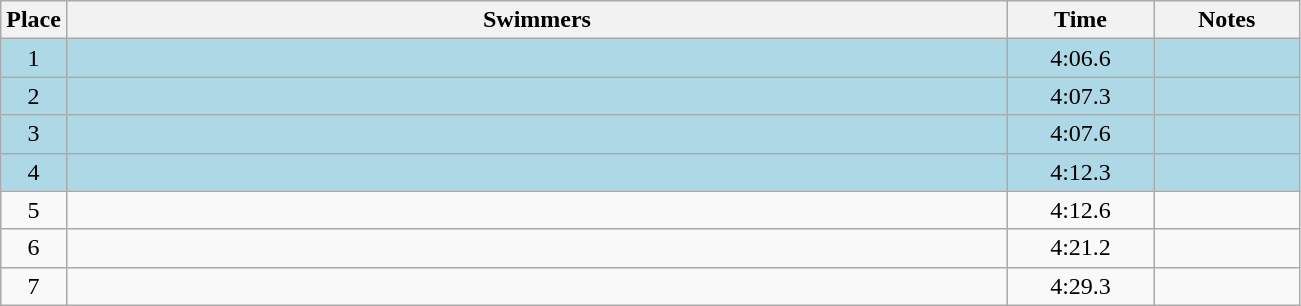<table class=wikitable style="text-align:center">
<tr>
<th>Place</th>
<th width=620>Swimmers</th>
<th width=90>Time</th>
<th width=90>Notes</th>
</tr>
<tr bgcolor=lightblue>
<td>1</td>
<td align=left></td>
<td>4:06.6</td>
<td></td>
</tr>
<tr bgcolor=lightblue>
<td>2</td>
<td align=left></td>
<td>4:07.3</td>
<td></td>
</tr>
<tr bgcolor=lightblue>
<td>3</td>
<td align=left></td>
<td>4:07.6</td>
<td></td>
</tr>
<tr bgcolor=lightblue>
<td>4</td>
<td align=left></td>
<td>4:12.3</td>
<td></td>
</tr>
<tr>
<td>5</td>
<td align=left></td>
<td>4:12.6</td>
<td></td>
</tr>
<tr>
<td>6</td>
<td align=left></td>
<td>4:21.2</td>
<td></td>
</tr>
<tr>
<td>7</td>
<td align=left></td>
<td>4:29.3</td>
<td></td>
</tr>
</table>
